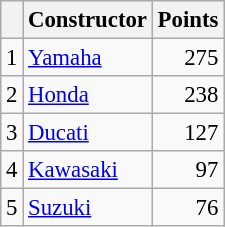<table class="wikitable" style="font-size: 95%;">
<tr>
<th></th>
<th>Constructor</th>
<th>Points</th>
</tr>
<tr>
<td align=center>1</td>
<td> <a href='#'>Yamaha</a></td>
<td align=right>275</td>
</tr>
<tr>
<td align=center>2</td>
<td> <a href='#'>Honda</a></td>
<td align=right>238</td>
</tr>
<tr>
<td align=center>3</td>
<td> <a href='#'>Ducati</a></td>
<td align=right>127</td>
</tr>
<tr>
<td align=center>4</td>
<td> <a href='#'>Kawasaki</a></td>
<td align=right>97</td>
</tr>
<tr>
<td align=center>5</td>
<td> <a href='#'>Suzuki</a></td>
<td align=right>76</td>
</tr>
</table>
